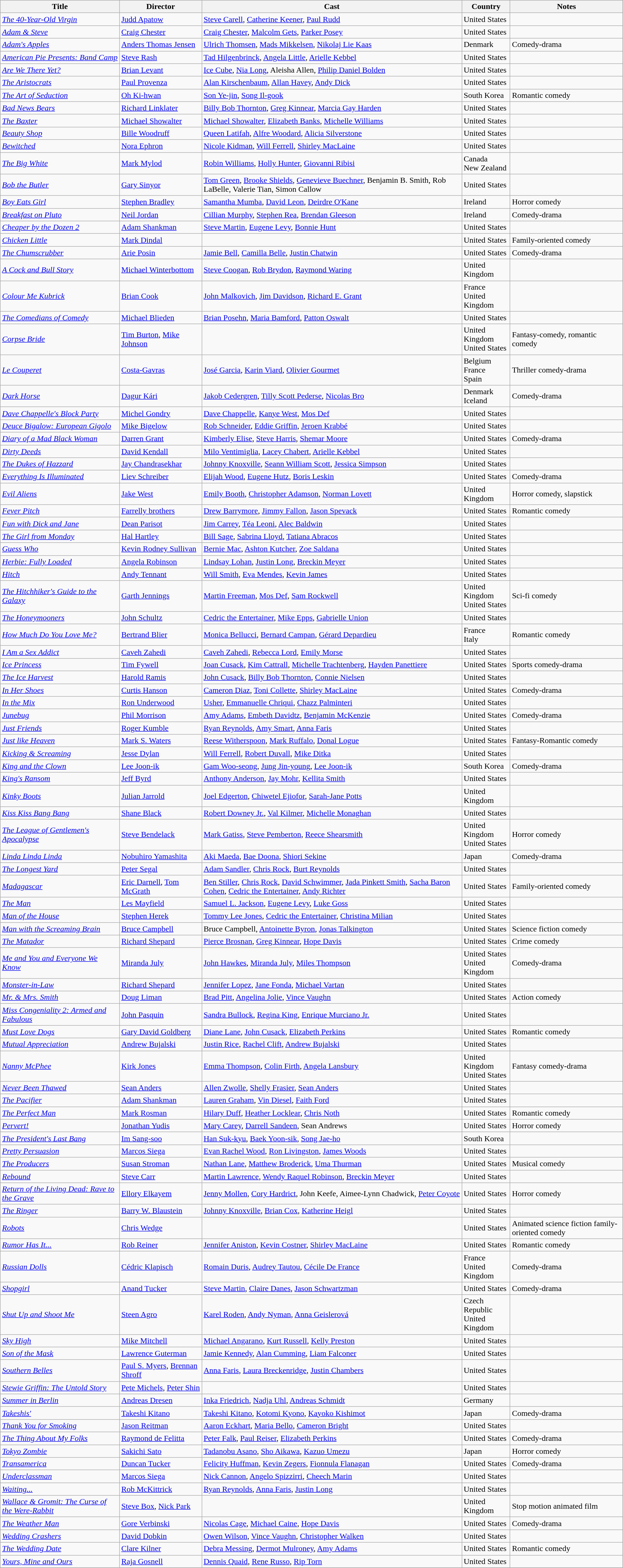<table class="wikitable sortable">
<tr>
<th>Title</th>
<th>Director</th>
<th>Cast</th>
<th>Country</th>
<th>Notes</th>
</tr>
<tr>
<td><em><a href='#'>The 40-Year-Old Virgin</a></em></td>
<td><a href='#'>Judd Apatow</a></td>
<td><a href='#'>Steve Carell</a>, <a href='#'>Catherine Keener</a>, <a href='#'>Paul Rudd</a></td>
<td>United States</td>
<td></td>
</tr>
<tr>
<td><em><a href='#'>Adam & Steve</a></em></td>
<td><a href='#'>Craig Chester</a></td>
<td><a href='#'>Craig Chester</a>, <a href='#'>Malcolm Gets</a>, <a href='#'>Parker Posey</a></td>
<td>United States</td>
<td></td>
</tr>
<tr>
<td><em><a href='#'>Adam's Apples</a></em></td>
<td><a href='#'>Anders Thomas Jensen</a></td>
<td><a href='#'>Ulrich Thomsen</a>, <a href='#'>Mads Mikkelsen</a>, <a href='#'>Nikolaj Lie Kaas</a></td>
<td>Denmark</td>
<td>Comedy-drama</td>
</tr>
<tr>
<td><em><a href='#'>American Pie Presents: Band Camp</a></em></td>
<td><a href='#'>Steve Rash</a></td>
<td><a href='#'>Tad Hilgenbrinck</a>, <a href='#'>Angela Little</a>, <a href='#'>Arielle Kebbel</a></td>
<td>United States</td>
<td></td>
</tr>
<tr>
<td><em><a href='#'>Are We There Yet?</a></em></td>
<td><a href='#'>Brian Levant</a></td>
<td><a href='#'>Ice Cube</a>, <a href='#'>Nia Long</a>, Aleisha Allen, <a href='#'>Philip Daniel Bolden</a></td>
<td>United States</td>
<td></td>
</tr>
<tr>
<td><em><a href='#'>The Aristocrats</a></em></td>
<td><a href='#'>Paul Provenza</a></td>
<td><a href='#'>Alan Kirschenbaum</a>, <a href='#'>Allan Havey</a>, <a href='#'>Andy Dick</a></td>
<td>United States</td>
<td></td>
</tr>
<tr>
<td><em><a href='#'>The Art of Seduction</a></em></td>
<td><a href='#'>Oh Ki-hwan</a></td>
<td><a href='#'>Son Ye-jin</a>, <a href='#'>Song Il-gook</a></td>
<td>South Korea</td>
<td>Romantic comedy</td>
</tr>
<tr>
<td><em><a href='#'>Bad News Bears</a></em></td>
<td><a href='#'>Richard Linklater</a></td>
<td><a href='#'>Billy Bob Thornton</a>, <a href='#'>Greg Kinnear</a>, <a href='#'>Marcia Gay Harden</a></td>
<td>United States</td>
<td></td>
</tr>
<tr>
<td><em><a href='#'>The Baxter</a></em></td>
<td><a href='#'>Michael Showalter</a></td>
<td><a href='#'>Michael Showalter</a>, <a href='#'>Elizabeth Banks</a>, <a href='#'>Michelle Williams</a></td>
<td>United States</td>
<td></td>
</tr>
<tr>
<td><em><a href='#'>Beauty Shop</a></em></td>
<td><a href='#'>Bille Woodruff</a></td>
<td><a href='#'>Queen Latifah</a>, <a href='#'>Alfre Woodard</a>, <a href='#'>Alicia Silverstone</a></td>
<td>United States</td>
<td></td>
</tr>
<tr>
<td><em><a href='#'>Bewitched</a></em></td>
<td><a href='#'>Nora Ephron</a></td>
<td><a href='#'>Nicole Kidman</a>, <a href='#'>Will Ferrell</a>, <a href='#'>Shirley MacLaine</a></td>
<td>United States</td>
<td></td>
</tr>
<tr>
<td><em><a href='#'>The Big White</a></em></td>
<td><a href='#'>Mark Mylod</a></td>
<td><a href='#'>Robin Williams</a>, <a href='#'>Holly Hunter</a>, <a href='#'>Giovanni Ribisi</a></td>
<td>Canada<br>New Zealand</td>
<td></td>
</tr>
<tr>
<td><em><a href='#'>Bob the Butler</a></em></td>
<td><a href='#'>Gary Sinyor</a></td>
<td><a href='#'>Tom Green</a>, <a href='#'>Brooke Shields</a>, <a href='#'>Genevieve Buechner</a>, Benjamin B. Smith, Rob LaBelle, Valerie Tian, Simon Callow</td>
<td>United States</td>
<td></td>
</tr>
<tr>
<td><em><a href='#'>Boy Eats Girl</a></em></td>
<td><a href='#'>Stephen Bradley</a></td>
<td><a href='#'>Samantha Mumba</a>, <a href='#'>David Leon</a>, <a href='#'>Deirdre O'Kane</a></td>
<td>Ireland</td>
<td>Horror comedy</td>
</tr>
<tr>
<td><em><a href='#'>Breakfast on Pluto</a></em></td>
<td><a href='#'>Neil Jordan</a></td>
<td><a href='#'>Cillian Murphy</a>, <a href='#'>Stephen Rea</a>, <a href='#'>Brendan Gleeson</a></td>
<td>Ireland<br></td>
<td>Comedy-drama</td>
</tr>
<tr>
<td><em><a href='#'>Cheaper by the Dozen 2</a></em></td>
<td><a href='#'>Adam Shankman</a></td>
<td><a href='#'>Steve Martin</a>, <a href='#'>Eugene Levy</a>, <a href='#'>Bonnie Hunt</a></td>
<td>United States</td>
<td></td>
</tr>
<tr>
<td><em><a href='#'>Chicken Little</a></em></td>
<td><a href='#'>Mark Dindal</a></td>
<td></td>
<td>United States</td>
<td>Family-oriented comedy</td>
</tr>
<tr>
<td><em><a href='#'>The Chumscrubber</a></em></td>
<td><a href='#'>Arie Posin</a></td>
<td><a href='#'>Jamie Bell</a>, <a href='#'>Camilla Belle</a>, <a href='#'>Justin Chatwin</a></td>
<td>United States</td>
<td>Comedy-drama</td>
</tr>
<tr>
<td><em><a href='#'>A Cock and Bull Story</a></em></td>
<td><a href='#'>Michael Winterbottom</a></td>
<td><a href='#'>Steve Coogan</a>, <a href='#'>Rob Brydon</a>, <a href='#'>Raymond Waring</a></td>
<td>United Kingdom</td>
<td></td>
</tr>
<tr>
<td><em><a href='#'>Colour Me Kubrick</a></em></td>
<td><a href='#'>Brian Cook</a></td>
<td><a href='#'>John Malkovich</a>, <a href='#'>Jim Davidson</a>, <a href='#'>Richard E. Grant</a></td>
<td>France<br>United Kingdom</td>
<td></td>
</tr>
<tr>
<td><em><a href='#'>The Comedians of Comedy</a></em></td>
<td><a href='#'>Michael Blieden</a></td>
<td><a href='#'>Brian Posehn</a>, <a href='#'>Maria Bamford</a>, <a href='#'>Patton Oswalt</a></td>
<td>United States</td>
<td></td>
</tr>
<tr>
<td><em><a href='#'>Corpse Bride</a></em></td>
<td><a href='#'>Tim Burton</a>, <a href='#'>Mike Johnson</a></td>
<td></td>
<td>United Kingdom<br>United States</td>
<td>Fantasy-comedy, romantic comedy</td>
</tr>
<tr>
<td><em><a href='#'>Le Couperet</a></em></td>
<td><a href='#'>Costa-Gavras</a></td>
<td><a href='#'>José Garcia</a>, <a href='#'>Karin Viard</a>, <a href='#'>Olivier Gourmet</a></td>
<td>Belgium<br>France<br>Spain</td>
<td>Thriller comedy-drama</td>
</tr>
<tr>
<td><em><a href='#'>Dark Horse</a></em></td>
<td><a href='#'>Dagur Kári</a></td>
<td><a href='#'>Jakob Cedergren</a>, <a href='#'>Tilly Scott Pederse</a>, <a href='#'>Nicolas Bro</a></td>
<td>Denmark<br>Iceland</td>
<td>Comedy-drama</td>
</tr>
<tr>
<td><em><a href='#'>Dave Chappelle's Block Party</a></em></td>
<td><a href='#'>Michel Gondry</a></td>
<td><a href='#'>Dave Chappelle</a>, <a href='#'>Kanye West</a>, <a href='#'>Mos Def</a></td>
<td>United States</td>
<td></td>
</tr>
<tr>
<td><em><a href='#'>Deuce Bigalow: European Gigolo</a></em></td>
<td><a href='#'>Mike Bigelow</a></td>
<td><a href='#'>Rob Schneider</a>, <a href='#'>Eddie Griffin</a>, <a href='#'>Jeroen Krabbé</a></td>
<td>United States</td>
<td></td>
</tr>
<tr>
<td><em><a href='#'>Diary of a Mad Black Woman</a></em></td>
<td><a href='#'>Darren Grant</a></td>
<td><a href='#'>Kimberly Elise</a>, <a href='#'>Steve Harris</a>, <a href='#'>Shemar Moore</a></td>
<td>United States</td>
<td>Comedy-drama</td>
</tr>
<tr>
<td><em><a href='#'>Dirty Deeds</a></em></td>
<td><a href='#'>David Kendall</a></td>
<td><a href='#'>Milo Ventimiglia</a>, <a href='#'>Lacey Chabert</a>, <a href='#'>Arielle Kebbel</a></td>
<td>United States</td>
<td></td>
</tr>
<tr>
<td><em><a href='#'>The Dukes of Hazzard</a></em></td>
<td><a href='#'>Jay Chandrasekhar</a></td>
<td><a href='#'>Johnny Knoxville</a>, <a href='#'>Seann William Scott</a>, <a href='#'>Jessica Simpson</a></td>
<td>United States</td>
<td></td>
</tr>
<tr>
<td><em><a href='#'>Everything Is Illuminated</a></em></td>
<td><a href='#'>Liev Schreiber</a></td>
<td><a href='#'>Elijah Wood</a>, <a href='#'>Eugene Hutz</a>, <a href='#'>Boris Leskin</a></td>
<td>United States</td>
<td>Comedy-drama</td>
</tr>
<tr>
<td><em><a href='#'>Evil Aliens</a></em></td>
<td><a href='#'>Jake West</a></td>
<td><a href='#'>Emily Booth</a>, <a href='#'>Christopher Adamson</a>, <a href='#'>Norman Lovett</a></td>
<td>United Kingdom</td>
<td>Horror comedy, slapstick</td>
</tr>
<tr>
<td><em><a href='#'>Fever Pitch</a></em></td>
<td><a href='#'>Farrelly brothers</a></td>
<td><a href='#'>Drew Barrymore</a>, <a href='#'>Jimmy Fallon</a>, <a href='#'>Jason Spevack</a></td>
<td>United States</td>
<td>Romantic comedy</td>
</tr>
<tr>
<td><em><a href='#'>Fun with Dick and Jane</a></em></td>
<td><a href='#'>Dean Parisot</a></td>
<td><a href='#'>Jim Carrey</a>, <a href='#'>Téa Leoni</a>, <a href='#'>Alec Baldwin</a></td>
<td>United States</td>
<td></td>
</tr>
<tr>
<td><em><a href='#'>The Girl from Monday</a></em></td>
<td><a href='#'>Hal Hartley</a></td>
<td><a href='#'>Bill Sage</a>, <a href='#'>Sabrina Lloyd</a>, <a href='#'>Tatiana Abracos</a></td>
<td>United States</td>
<td></td>
</tr>
<tr>
<td><em><a href='#'>Guess Who</a></em></td>
<td><a href='#'>Kevin Rodney Sullivan</a></td>
<td><a href='#'>Bernie Mac</a>, <a href='#'>Ashton Kutcher</a>, <a href='#'>Zoe Saldana</a></td>
<td>United States</td>
<td></td>
</tr>
<tr>
<td><em><a href='#'>Herbie: Fully Loaded</a></em></td>
<td><a href='#'>Angela Robinson</a></td>
<td><a href='#'>Lindsay Lohan</a>, <a href='#'>Justin Long</a>, <a href='#'>Breckin Meyer</a></td>
<td>United States</td>
<td></td>
</tr>
<tr>
<td><em><a href='#'>Hitch</a></em></td>
<td><a href='#'>Andy Tennant</a></td>
<td><a href='#'>Will Smith</a>, <a href='#'>Eva Mendes</a>, <a href='#'>Kevin James</a></td>
<td>United States</td>
<td></td>
</tr>
<tr>
<td><em><a href='#'>The Hitchhiker's Guide to the Galaxy</a></em></td>
<td><a href='#'>Garth Jennings</a></td>
<td><a href='#'>Martin Freeman</a>, <a href='#'>Mos Def</a>, <a href='#'>Sam Rockwell</a></td>
<td>United Kingdom<br>United States</td>
<td>Sci-fi comedy</td>
</tr>
<tr>
<td><em><a href='#'>The Honeymooners</a></em></td>
<td><a href='#'>John Schultz</a></td>
<td><a href='#'>Cedric the Entertainer</a>, <a href='#'>Mike Epps</a>, <a href='#'>Gabrielle Union</a></td>
<td>United States</td>
<td></td>
</tr>
<tr>
<td><em><a href='#'>How Much Do You Love Me?</a></em></td>
<td><a href='#'>Bertrand Blier</a></td>
<td><a href='#'>Monica Bellucci</a>, <a href='#'>Bernard Campan</a>, <a href='#'>Gérard Depardieu</a></td>
<td>France<br>Italy</td>
<td>Romantic comedy</td>
</tr>
<tr>
<td><em><a href='#'>I Am a Sex Addict</a></em></td>
<td><a href='#'>Caveh Zahedi</a></td>
<td><a href='#'>Caveh Zahedi</a>, <a href='#'>Rebecca Lord</a>, <a href='#'>Emily Morse</a></td>
<td>United States</td>
<td></td>
</tr>
<tr>
<td><em><a href='#'>Ice Princess</a></em></td>
<td><a href='#'>Tim Fywell</a></td>
<td><a href='#'>Joan Cusack</a>, <a href='#'>Kim Cattrall</a>, <a href='#'>Michelle Trachtenberg</a>, <a href='#'>Hayden Panettiere</a></td>
<td>United States</td>
<td>Sports comedy-drama</td>
</tr>
<tr>
<td><em><a href='#'>The Ice Harvest</a></em></td>
<td><a href='#'>Harold Ramis</a></td>
<td><a href='#'>John Cusack</a>, <a href='#'>Billy Bob Thornton</a>, <a href='#'>Connie Nielsen</a></td>
<td>United States</td>
<td></td>
</tr>
<tr>
<td><em><a href='#'>In Her Shoes</a></em></td>
<td><a href='#'>Curtis Hanson</a></td>
<td><a href='#'>Cameron Diaz</a>, <a href='#'>Toni Collette</a>, <a href='#'>Shirley MacLaine</a></td>
<td>United States</td>
<td>Comedy-drama</td>
</tr>
<tr>
<td><em><a href='#'>In the Mix</a></em></td>
<td><a href='#'>Ron Underwood</a></td>
<td><a href='#'>Usher</a>, <a href='#'>Emmanuelle Chriqui</a>, <a href='#'>Chazz Palminteri</a></td>
<td>United States</td>
<td></td>
</tr>
<tr>
<td><em><a href='#'>Junebug</a></em></td>
<td><a href='#'>Phil Morrison</a></td>
<td><a href='#'>Amy Adams</a>, <a href='#'>Embeth Davidtz</a>, <a href='#'>Benjamin McKenzie</a></td>
<td>United States</td>
<td>Comedy-drama</td>
</tr>
<tr>
<td><em><a href='#'>Just Friends</a></em></td>
<td><a href='#'>Roger Kumble</a></td>
<td><a href='#'>Ryan Reynolds</a>, <a href='#'>Amy Smart</a>, <a href='#'>Anna Faris</a></td>
<td>United States</td>
<td></td>
</tr>
<tr>
<td><em><a href='#'>Just like Heaven</a></em></td>
<td><a href='#'>Mark S. Waters</a></td>
<td><a href='#'>Reese Witherspoon</a>, <a href='#'>Mark Ruffalo</a>, <a href='#'>Donal Logue</a></td>
<td>United States</td>
<td>Fantasy-Romantic comedy</td>
</tr>
<tr>
<td><em><a href='#'>Kicking & Screaming</a></em></td>
<td><a href='#'>Jesse Dylan</a></td>
<td><a href='#'>Will Ferrell</a>, <a href='#'>Robert Duvall</a>, <a href='#'>Mike Ditka</a></td>
<td>United States</td>
<td></td>
</tr>
<tr>
<td><em><a href='#'>King and the Clown</a></em></td>
<td><a href='#'>Lee Joon-ik</a></td>
<td><a href='#'>Gam Woo-seong</a>, <a href='#'>Jung Jin-young</a>, <a href='#'>Lee Joon-ik</a></td>
<td>South Korea</td>
<td>Comedy-drama</td>
</tr>
<tr>
<td><em><a href='#'>King's Ransom</a></em></td>
<td><a href='#'>Jeff Byrd</a></td>
<td><a href='#'>Anthony Anderson</a>, <a href='#'>Jay Mohr</a>, <a href='#'>Kellita Smith</a></td>
<td>United States</td>
<td></td>
</tr>
<tr>
<td><em><a href='#'>Kinky Boots</a></em></td>
<td><a href='#'>Julian Jarrold</a></td>
<td><a href='#'>Joel Edgerton</a>, <a href='#'>Chiwetel Ejiofor</a>, <a href='#'>Sarah-Jane Potts</a></td>
<td>United Kingdom</td>
<td></td>
</tr>
<tr>
<td><em><a href='#'>Kiss Kiss Bang Bang</a></em></td>
<td><a href='#'>Shane Black</a></td>
<td><a href='#'>Robert Downey Jr.</a>, <a href='#'>Val Kilmer</a>, <a href='#'>Michelle Monaghan</a></td>
<td>United States</td>
<td></td>
</tr>
<tr>
<td><em><a href='#'>The League of Gentlemen's Apocalypse</a></em></td>
<td><a href='#'>Steve Bendelack</a></td>
<td><a href='#'>Mark Gatiss</a>, <a href='#'>Steve Pemberton</a>, <a href='#'>Reece Shearsmith</a></td>
<td>United Kingdom<br>United States</td>
<td>Horror comedy</td>
</tr>
<tr>
<td><em><a href='#'>Linda Linda Linda</a></em></td>
<td><a href='#'>Nobuhiro Yamashita</a></td>
<td><a href='#'>Aki Maeda</a>, <a href='#'>Bae Doona</a>, <a href='#'>Shiori Sekine</a></td>
<td>Japan</td>
<td>Comedy-drama</td>
</tr>
<tr>
<td><em><a href='#'>The Longest Yard</a></em></td>
<td><a href='#'>Peter Segal</a></td>
<td><a href='#'>Adam Sandler</a>, <a href='#'>Chris Rock</a>, <a href='#'>Burt Reynolds</a></td>
<td>United States</td>
<td></td>
</tr>
<tr>
<td><em><a href='#'>Madagascar</a></em></td>
<td><a href='#'>Eric Darnell</a>, <a href='#'>Tom McGrath</a></td>
<td><a href='#'>Ben Stiller</a>, <a href='#'>Chris Rock</a>, <a href='#'>David Schwimmer</a>, <a href='#'>Jada Pinkett Smith</a>, <a href='#'>Sacha Baron Cohen</a>, <a href='#'>Cedric the Entertainer</a>, <a href='#'>Andy Richter</a></td>
<td>United States</td>
<td>Family-oriented comedy</td>
</tr>
<tr>
<td><em><a href='#'>The Man</a></em></td>
<td><a href='#'>Les Mayfield</a></td>
<td><a href='#'>Samuel L. Jackson</a>, <a href='#'>Eugene Levy</a>, <a href='#'>Luke Goss</a></td>
<td>United States</td>
<td></td>
</tr>
<tr>
<td><em><a href='#'>Man of the House</a></em></td>
<td><a href='#'>Stephen Herek</a></td>
<td><a href='#'>Tommy Lee Jones</a>, <a href='#'>Cedric the Entertainer</a>, <a href='#'>Christina Milian</a></td>
<td>United States</td>
<td></td>
</tr>
<tr>
<td><em><a href='#'>Man with the Screaming Brain</a></em></td>
<td><a href='#'>Bruce Campbell</a></td>
<td>Bruce Campbell, <a href='#'>Antoinette Byron</a>, <a href='#'>Jonas Talkington</a></td>
<td>United States</td>
<td>Science fiction comedy</td>
</tr>
<tr>
<td><em><a href='#'>The Matador</a></em></td>
<td><a href='#'>Richard Shepard</a></td>
<td><a href='#'>Pierce Brosnan</a>, <a href='#'>Greg Kinnear</a>, <a href='#'>Hope Davis</a></td>
<td>United States</td>
<td>Crime comedy</td>
</tr>
<tr>
<td><em><a href='#'>Me and You and Everyone We Know</a></em></td>
<td><a href='#'>Miranda July</a></td>
<td><a href='#'>John Hawkes</a>, <a href='#'>Miranda July</a>, <a href='#'>Miles Thompson</a></td>
<td>United States<br>United Kingdom</td>
<td>Comedy-drama</td>
</tr>
<tr>
<td><em><a href='#'>Monster-in-Law</a></em></td>
<td><a href='#'>Richard Shepard</a></td>
<td><a href='#'>Jennifer Lopez</a>, <a href='#'>Jane Fonda</a>, <a href='#'>Michael Vartan</a></td>
<td>United States</td>
<td></td>
</tr>
<tr>
<td><em><a href='#'>Mr. & Mrs. Smith</a></em></td>
<td><a href='#'>Doug Liman</a></td>
<td><a href='#'>Brad Pitt</a>, <a href='#'>Angelina Jolie</a>, <a href='#'>Vince Vaughn</a></td>
<td>United States</td>
<td>Action comedy</td>
</tr>
<tr>
<td><em><a href='#'>Miss Congeniality 2: Armed and Fabulous</a></em></td>
<td><a href='#'>John Pasquin</a></td>
<td><a href='#'>Sandra Bullock</a>, <a href='#'>Regina King</a>, <a href='#'>Enrique Murciano Jr.</a></td>
<td>United States</td>
<td></td>
</tr>
<tr>
<td><em><a href='#'>Must Love Dogs</a></em></td>
<td><a href='#'>Gary David Goldberg</a></td>
<td><a href='#'>Diane Lane</a>, <a href='#'>John Cusack</a>, <a href='#'>Elizabeth Perkins</a></td>
<td>United States</td>
<td>Romantic comedy</td>
</tr>
<tr>
<td><em><a href='#'>Mutual Appreciation</a></em></td>
<td><a href='#'>Andrew Bujalski</a></td>
<td><a href='#'>Justin Rice</a>, <a href='#'>Rachel Clift</a>, <a href='#'>Andrew Bujalski</a></td>
<td>United States</td>
<td></td>
</tr>
<tr>
<td><em><a href='#'>Nanny McPhee</a></em></td>
<td><a href='#'>Kirk Jones</a></td>
<td><a href='#'>Emma Thompson</a>, <a href='#'>Colin Firth</a>, <a href='#'>Angela Lansbury</a></td>
<td>United Kingdom<br>United States</td>
<td>Fantasy comedy-drama</td>
</tr>
<tr>
<td><em><a href='#'>Never Been Thawed</a></em></td>
<td><a href='#'>Sean Anders</a></td>
<td><a href='#'>Allen Zwolle</a>, <a href='#'>Shelly Frasier</a>, <a href='#'>Sean Anders</a></td>
<td>United States</td>
<td></td>
</tr>
<tr>
<td><em><a href='#'>The Pacifier</a></em></td>
<td><a href='#'>Adam Shankman</a></td>
<td><a href='#'>Lauren Graham</a>, <a href='#'>Vin Diesel</a>, <a href='#'>Faith Ford</a></td>
<td>United States</td>
<td></td>
</tr>
<tr>
<td><em><a href='#'>The Perfect Man</a></em></td>
<td><a href='#'>Mark Rosman</a></td>
<td><a href='#'>Hilary Duff</a>, <a href='#'>Heather Locklear</a>, <a href='#'>Chris Noth</a></td>
<td>United States</td>
<td>Romantic comedy</td>
</tr>
<tr>
<td><em><a href='#'>Pervert!</a></em></td>
<td><a href='#'>Jonathan Yudis</a></td>
<td><a href='#'>Mary Carey</a>, <a href='#'>Darrell Sandeen</a>, Sean Andrews</td>
<td>United States</td>
<td>Horror comedy</td>
</tr>
<tr>
<td><em><a href='#'>The President's Last Bang</a></em></td>
<td><a href='#'>Im Sang-soo</a></td>
<td><a href='#'>Han Suk-kyu</a>, <a href='#'>Baek Yoon-sik</a>, <a href='#'>Song Jae-ho</a></td>
<td>South Korea</td>
<td></td>
</tr>
<tr>
<td><em><a href='#'>Pretty Persuasion</a></em></td>
<td><a href='#'>Marcos Siega</a></td>
<td><a href='#'>Evan Rachel Wood</a>, <a href='#'>Ron Livingston</a>, <a href='#'>James Woods</a></td>
<td>United States</td>
<td></td>
</tr>
<tr>
<td><em><a href='#'>The Producers</a></em></td>
<td><a href='#'>Susan Stroman</a></td>
<td><a href='#'>Nathan Lane</a>, <a href='#'>Matthew Broderick</a>, <a href='#'>Uma Thurman</a></td>
<td>United States</td>
<td>Musical comedy</td>
</tr>
<tr>
<td><em><a href='#'>Rebound</a></em></td>
<td><a href='#'>Steve Carr</a></td>
<td><a href='#'>Martin Lawrence</a>, <a href='#'>Wendy Raquel Robinson</a>, <a href='#'>Breckin Meyer</a></td>
<td>United States</td>
<td></td>
</tr>
<tr>
<td><em><a href='#'>Return of the Living Dead: Rave to the Grave</a></em></td>
<td><a href='#'>Ellory Elkayem</a></td>
<td><a href='#'>Jenny Mollen</a>, <a href='#'>Cory Hardrict</a>, John Keefe, Aimee-Lynn Chadwick, <a href='#'>Peter Coyote</a></td>
<td>United States</td>
<td>Horror comedy</td>
</tr>
<tr>
<td><em><a href='#'>The Ringer</a></em></td>
<td><a href='#'>Barry W. Blaustein</a></td>
<td><a href='#'>Johnny Knoxville</a>, <a href='#'>Brian Cox</a>, <a href='#'>Katherine Heigl</a></td>
<td>United States</td>
<td></td>
</tr>
<tr>
<td><em><a href='#'>Robots</a></em></td>
<td><a href='#'>Chris Wedge</a></td>
<td></td>
<td>United States</td>
<td>Animated science fiction family-oriented comedy</td>
</tr>
<tr>
<td><em><a href='#'>Rumor Has It...</a></em></td>
<td><a href='#'>Rob Reiner</a></td>
<td><a href='#'>Jennifer Aniston</a>, <a href='#'>Kevin Costner</a>, <a href='#'>Shirley MacLaine</a></td>
<td>United States</td>
<td>Romantic comedy</td>
</tr>
<tr>
<td><em><a href='#'>Russian Dolls</a></em></td>
<td><a href='#'>Cédric Klapisch</a></td>
<td><a href='#'>Romain Duris</a>, <a href='#'>Audrey Tautou</a>, <a href='#'>Cécile De France</a></td>
<td>France<br>United Kingdom</td>
<td>Comedy-drama</td>
</tr>
<tr>
<td><em><a href='#'>Shopgirl</a></em></td>
<td><a href='#'>Anand Tucker</a></td>
<td><a href='#'>Steve Martin</a>, <a href='#'>Claire Danes</a>, <a href='#'>Jason Schwartzman</a></td>
<td>United States</td>
<td>Comedy-drama</td>
</tr>
<tr>
<td><em><a href='#'>Shut Up and Shoot Me</a></em></td>
<td><a href='#'>Steen Agro</a></td>
<td><a href='#'>Karel Roden</a>, <a href='#'>Andy Nyman</a>, <a href='#'>Anna Geislerová</a></td>
<td>Czech Republic<br>United Kingdom</td>
<td></td>
</tr>
<tr>
<td><em><a href='#'>Sky High</a></em></td>
<td><a href='#'>Mike Mitchell</a></td>
<td><a href='#'>Michael Angarano</a>, <a href='#'>Kurt Russell</a>, <a href='#'>Kelly Preston</a></td>
<td>United States</td>
<td></td>
</tr>
<tr>
<td><em><a href='#'>Son of the Mask</a></em></td>
<td><a href='#'>Lawrence Guterman</a></td>
<td><a href='#'>Jamie Kennedy</a>, <a href='#'>Alan Cumming</a>, <a href='#'>Liam Falconer</a></td>
<td>United States</td>
<td></td>
</tr>
<tr>
<td><em><a href='#'>Southern Belles</a></em></td>
<td><a href='#'>Paul S. Myers</a>, <a href='#'>Brennan Shroff</a></td>
<td><a href='#'>Anna Faris</a>, <a href='#'>Laura Breckenridge</a>, <a href='#'>Justin Chambers</a></td>
<td>United States</td>
<td></td>
</tr>
<tr>
<td><em><a href='#'>Stewie Griffin: The Untold Story</a></em></td>
<td><a href='#'>Pete Michels</a>, <a href='#'>Peter Shin</a></td>
<td></td>
<td>United States</td>
<td></td>
</tr>
<tr>
<td><em><a href='#'>Summer in Berlin</a></em></td>
<td><a href='#'>Andreas Dresen</a></td>
<td><a href='#'>Inka Friedrich</a>, <a href='#'>Nadja Uhl</a>, <a href='#'>Andreas Schmidt</a></td>
<td>Germany</td>
<td></td>
</tr>
<tr>
<td><em><a href='#'>Takeshis'</a></em></td>
<td><a href='#'>Takeshi Kitano</a></td>
<td><a href='#'>Takeshi Kitano</a>, <a href='#'>Kotomi Kyono</a>, <a href='#'>Kayoko Kishimot</a></td>
<td>Japan</td>
<td>Comedy-drama</td>
</tr>
<tr>
<td><em><a href='#'>Thank You for Smoking</a></em></td>
<td><a href='#'>Jason Reitman</a></td>
<td><a href='#'>Aaron Eckhart</a>, <a href='#'>Maria Bello</a>, <a href='#'>Cameron Bright</a></td>
<td>United States</td>
<td></td>
</tr>
<tr>
<td><em><a href='#'>The Thing About My Folks</a></em></td>
<td><a href='#'>Raymond de Felitta</a></td>
<td><a href='#'>Peter Falk</a>, <a href='#'>Paul Reiser</a>, <a href='#'>Elizabeth Perkins</a></td>
<td>United States</td>
<td>Comedy-drama</td>
</tr>
<tr>
<td><em><a href='#'>Tokyo Zombie</a></em></td>
<td><a href='#'>Sakichi Sato</a></td>
<td><a href='#'>Tadanobu Asano</a>, <a href='#'>Sho Aikawa</a>, <a href='#'>Kazuo Umezu</a></td>
<td>Japan</td>
<td>Horror comedy</td>
</tr>
<tr>
<td><em><a href='#'>Transamerica</a></em></td>
<td><a href='#'>Duncan Tucker</a></td>
<td><a href='#'>Felicity Huffman</a>, <a href='#'>Kevin Zegers</a>, <a href='#'>Fionnula Flanagan</a></td>
<td>United States</td>
<td>Comedy-drama</td>
</tr>
<tr>
<td><em><a href='#'>Underclassman</a></em></td>
<td><a href='#'>Marcos Siega</a></td>
<td><a href='#'>Nick Cannon</a>, <a href='#'>Angelo Spizzirri</a>, <a href='#'>Cheech Marin</a></td>
<td>United States</td>
<td></td>
</tr>
<tr>
<td><em><a href='#'>Waiting...</a></em></td>
<td><a href='#'>Rob McKittrick</a></td>
<td><a href='#'>Ryan Reynolds</a>, <a href='#'>Anna Faris</a>, <a href='#'>Justin Long</a></td>
<td>United States</td>
<td></td>
</tr>
<tr>
<td><em><a href='#'>Wallace & Gromit: The Curse of the Were-Rabbit</a></em></td>
<td><a href='#'>Steve Box</a>, <a href='#'>Nick Park</a></td>
<td></td>
<td>United Kingdom</td>
<td>Stop motion animated film</td>
</tr>
<tr>
<td><em><a href='#'>The Weather Man</a></em></td>
<td><a href='#'>Gore Verbinski</a></td>
<td><a href='#'>Nicolas Cage</a>, <a href='#'>Michael Caine</a>, <a href='#'>Hope Davis</a></td>
<td>United States</td>
<td>Comedy-drama</td>
</tr>
<tr>
<td><em><a href='#'>Wedding Crashers</a></em></td>
<td><a href='#'>David Dobkin</a></td>
<td><a href='#'>Owen Wilson</a>, <a href='#'>Vince Vaughn</a>, <a href='#'>Christopher Walken</a></td>
<td>United States</td>
<td></td>
</tr>
<tr>
<td><em><a href='#'>The Wedding Date</a></em></td>
<td><a href='#'>Clare Kilner</a></td>
<td><a href='#'>Debra Messing</a>, <a href='#'>Dermot Mulroney</a>, <a href='#'>Amy Adams</a></td>
<td>United States</td>
<td>Romantic comedy</td>
</tr>
<tr>
<td><em><a href='#'>Yours, Mine and Ours</a></em></td>
<td><a href='#'>Raja Gosnell</a></td>
<td><a href='#'>Dennis Quaid</a>, <a href='#'>Rene Russo</a>, <a href='#'>Rip Torn</a></td>
<td>United States</td>
<td></td>
</tr>
<tr>
</tr>
</table>
